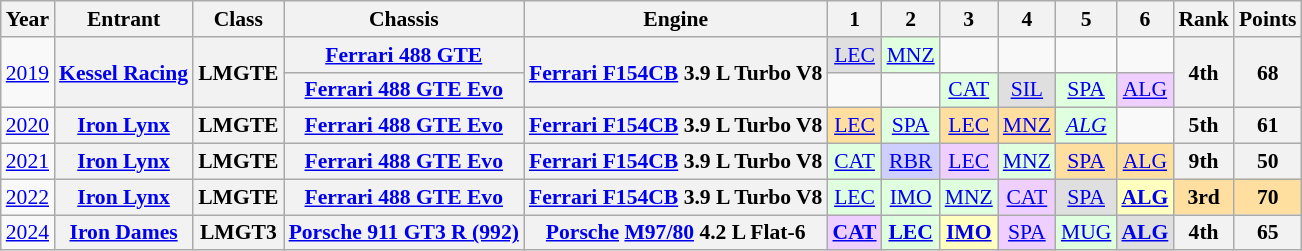<table class="wikitable" style="text-align:center; font-size:90%">
<tr>
<th>Year</th>
<th>Entrant</th>
<th>Class</th>
<th>Chassis</th>
<th>Engine</th>
<th>1</th>
<th>2</th>
<th>3</th>
<th>4</th>
<th>5</th>
<th>6</th>
<th>Rank</th>
<th>Points</th>
</tr>
<tr>
<td rowspan=2><a href='#'>2019</a></td>
<th rowspan=2><a href='#'>Kessel Racing</a></th>
<th rowspan=2>LMGTE</th>
<th><a href='#'>Ferrari 488 GTE</a></th>
<th rowspan=2><a href='#'>Ferrari F154CB</a> 3.9 L Turbo V8</th>
<td style="background:#DFDFDF;"><a href='#'>LEC</a><br></td>
<td style="background:#DFFFDF;"><a href='#'>MNZ</a><br></td>
<td></td>
<td></td>
<td></td>
<td></td>
<th rowspan=2>4th</th>
<th rowspan=2>68</th>
</tr>
<tr>
<th><a href='#'>Ferrari 488 GTE Evo</a></th>
<td></td>
<td></td>
<td style="background:#DFFFDF;"><a href='#'>CAT</a><br></td>
<td style="background:#DFDFDF;"><a href='#'>SIL</a><br></td>
<td style="background:#DFFFDF;"><a href='#'>SPA</a><br></td>
<td style="background:#EFCFFF;"><a href='#'>ALG</a><br></td>
</tr>
<tr>
<td><a href='#'>2020</a></td>
<th><a href='#'>Iron Lynx</a></th>
<th>LMGTE</th>
<th><a href='#'>Ferrari 488 GTE Evo</a></th>
<th><a href='#'>Ferrari F154CB</a> 3.9 L Turbo V8</th>
<td style="background:#FFDF9F;"><a href='#'>LEC</a><br></td>
<td style="background:#DFFFDF;"><a href='#'>SPA</a><br></td>
<td style="background:#FFDF9F;"><a href='#'>LEC</a><br></td>
<td style="background:#FFDF9F;"><a href='#'>MNZ</a><br></td>
<td style="background:#DFFFDF;"><em><a href='#'>ALG</a></em><br></td>
<td></td>
<th>5th</th>
<th>61</th>
</tr>
<tr>
<td><a href='#'>2021</a></td>
<th><a href='#'>Iron Lynx</a></th>
<th>LMGTE</th>
<th><a href='#'>Ferrari 488 GTE Evo</a></th>
<th><a href='#'>Ferrari F154CB</a> 3.9 L Turbo V8</th>
<td style="background:#DFFFDF;"><a href='#'>CAT</a><br></td>
<td style="background:#CFCFFF;"><a href='#'>RBR</a><br></td>
<td style="background:#EFCFFF;"><a href='#'>LEC</a><br></td>
<td style="background:#DFFFDF;"><a href='#'>MNZ</a><br></td>
<td style="background:#FFDF9F;"><a href='#'>SPA</a><br></td>
<td style="background:#FFDF9F;"><a href='#'>ALG</a><br></td>
<th>9th</th>
<th>50</th>
</tr>
<tr>
<td><a href='#'>2022</a></td>
<th><a href='#'>Iron Lynx</a></th>
<th>LMGTE</th>
<th><a href='#'>Ferrari 488 GTE Evo</a></th>
<th><a href='#'>Ferrari F154CB</a> 3.9 L Turbo V8</th>
<td style="background:#DFFFDF;"><a href='#'>LEC</a><br></td>
<td style="background:#DFFFDF;"><a href='#'>IMO</a><br></td>
<td style="background:#DFFFDF;"><a href='#'>MNZ</a><br></td>
<td style="background:#EFCFFF;"><a href='#'>CAT</a><br></td>
<td style="background:#DFDFDF;"><a href='#'>SPA</a><br></td>
<td style="background:#FFFFBF;"><strong><a href='#'>ALG</a></strong><br></td>
<th style="background:#FFDF9F;">3rd</th>
<th style="background:#FFDF9F;">70</th>
</tr>
<tr>
<td><a href='#'>2024</a></td>
<th><a href='#'>Iron Dames</a></th>
<th>LMGT3</th>
<th><a href='#'>Porsche 911 GT3 R (992)</a></th>
<th><a href='#'>Porsche</a> <a href='#'>M97/80</a> 4.2 L Flat-6</th>
<td style="background:#EFCFFF;"><strong><a href='#'>CAT</a></strong><br></td>
<td style="background:#DFFFDF;"><strong><a href='#'>LEC</a></strong><br></td>
<td style="background:#FFFFBF;"><strong><a href='#'>IMO</a></strong><br></td>
<td style="background:#EFCFFF;"><a href='#'>SPA</a><br></td>
<td style="background:#DFFFDF;"><a href='#'>MUG</a><br></td>
<td style="background:#DFDFDF;"><strong><a href='#'>ALG</a></strong><br></td>
<th>4th</th>
<th>65</th>
</tr>
</table>
